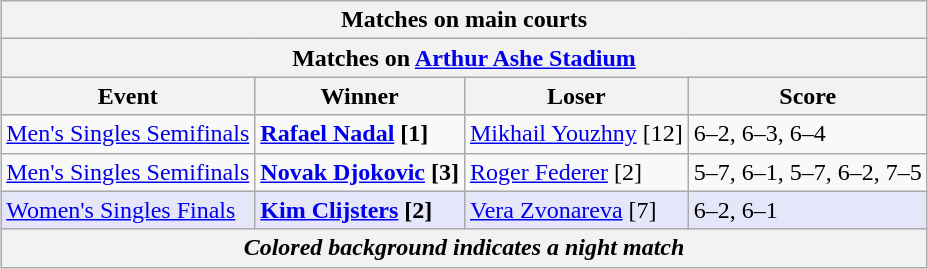<table class="wikitable collapsible uncollapsed" style="margin:auto;">
<tr>
<th colspan=4><strong>Matches on main courts</strong></th>
</tr>
<tr>
<th colspan=4>Matches on <a href='#'>Arthur Ashe Stadium</a></th>
</tr>
<tr>
<th>Event</th>
<th>Winner</th>
<th>Loser</th>
<th>Score</th>
</tr>
<tr>
<td><a href='#'>Men's Singles Semifinals</a></td>
<td> <strong><a href='#'>Rafael Nadal</a> [1]</strong></td>
<td> <a href='#'>Mikhail Youzhny</a> [12]</td>
<td>6–2, 6–3, 6–4</td>
</tr>
<tr>
<td><a href='#'>Men's Singles Semifinals</a></td>
<td> <strong><a href='#'>Novak Djokovic</a> [3] </strong></td>
<td> <a href='#'>Roger Federer</a> [2]</td>
<td>5–7, 6–1, 5–7, 6–2, 7–5</td>
</tr>
<tr bgcolor=lavender>
<td><a href='#'>Women's Singles Finals</a></td>
<td> <strong><a href='#'>Kim Clijsters</a> [2] </strong></td>
<td> <a href='#'>Vera Zvonareva</a> [7]</td>
<td>6–2, 6–1</td>
</tr>
<tr>
<th colspan=4><em>Colored background indicates a night match</em></th>
</tr>
</table>
